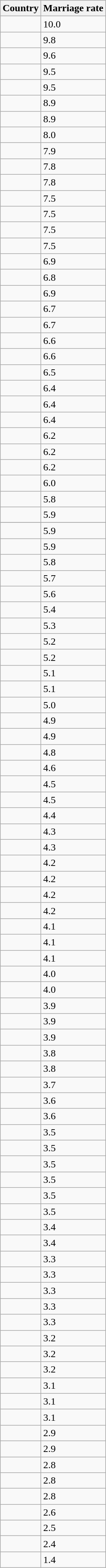<table class="wikitable sortable mw-datatable static-row-numbers col2right">
<tr>
<th>Country</th>
<th>Marriage rate</th>
</tr>
<tr class=static-row-number>
<td></td>
<td>10.0</td>
</tr>
<tr>
<td></td>
<td>9.8</td>
</tr>
<tr>
<td></td>
<td>9.6</td>
</tr>
<tr>
<td></td>
<td>9.5</td>
</tr>
<tr>
<td></td>
<td>9.5</td>
</tr>
<tr>
<td></td>
<td>8.9</td>
</tr>
<tr>
<td></td>
<td>8.9</td>
</tr>
<tr>
<td></td>
<td>8.0</td>
</tr>
<tr>
<td></td>
<td>7.9</td>
</tr>
<tr>
<td></td>
<td>7.8</td>
</tr>
<tr>
<td></td>
<td>7.8</td>
</tr>
<tr>
<td></td>
<td>7.5</td>
</tr>
<tr>
<td></td>
<td>7.5</td>
</tr>
<tr>
<td></td>
<td>7.5</td>
</tr>
<tr>
<td></td>
<td>7.5</td>
</tr>
<tr>
<td></td>
<td>6.9</td>
</tr>
<tr>
<td></td>
<td>6.8</td>
</tr>
<tr>
<td></td>
<td>6.9</td>
</tr>
<tr>
<td></td>
<td>6.7</td>
</tr>
<tr>
<td></td>
<td>6.7</td>
</tr>
<tr>
<td></td>
<td>6.6</td>
</tr>
<tr>
<td></td>
<td>6.6</td>
</tr>
<tr>
<td></td>
<td>6.5</td>
</tr>
<tr>
<td></td>
<td>6.4</td>
</tr>
<tr>
<td></td>
<td>6.4</td>
</tr>
<tr>
<td></td>
<td>6.4</td>
</tr>
<tr>
<td></td>
<td>6.2</td>
</tr>
<tr>
<td></td>
<td>6.2</td>
</tr>
<tr>
<td></td>
<td>6.2</td>
</tr>
<tr>
<td></td>
<td>6.0</td>
</tr>
<tr>
<td></td>
<td>5.8</td>
</tr>
<tr>
<td></td>
<td>5.9</td>
</tr>
<tr>
</tr>
<tr>
<td></td>
<td>5.9</td>
</tr>
<tr>
<td></td>
<td>5.9</td>
</tr>
<tr>
<td></td>
<td>5.8</td>
</tr>
<tr>
<td></td>
<td>5.7</td>
</tr>
<tr>
<td></td>
<td>5.6</td>
</tr>
<tr>
<td></td>
<td>5.4</td>
</tr>
<tr>
<td></td>
<td>5.3</td>
</tr>
<tr>
<td></td>
<td>5.2</td>
</tr>
<tr>
<td></td>
<td>5.2</td>
</tr>
<tr>
<td></td>
<td>5.1</td>
</tr>
<tr>
<td></td>
<td>5.1</td>
</tr>
<tr>
<td></td>
<td>5.0</td>
</tr>
<tr>
<td></td>
<td>4.9</td>
</tr>
<tr>
<td></td>
<td>4.9</td>
</tr>
<tr>
<td></td>
<td>4.8</td>
</tr>
<tr>
<td></td>
<td>4.6</td>
</tr>
<tr>
<td></td>
<td>4.5</td>
</tr>
<tr>
<td></td>
<td>4.5</td>
</tr>
<tr>
<td></td>
<td>4.4</td>
</tr>
<tr>
<td></td>
<td>4.3</td>
</tr>
<tr>
<td></td>
<td>4.3</td>
</tr>
<tr>
<td></td>
<td>4.2</td>
</tr>
<tr>
<td></td>
<td>4.2</td>
</tr>
<tr>
<td></td>
<td>4.2</td>
</tr>
<tr>
<td></td>
<td>4.2</td>
</tr>
<tr>
<td></td>
<td>4.1</td>
</tr>
<tr>
<td></td>
<td>4.1</td>
</tr>
<tr>
<td></td>
<td>4.1</td>
</tr>
<tr>
<td></td>
<td>4.0</td>
</tr>
<tr>
<td></td>
<td>4.0</td>
</tr>
<tr>
<td></td>
<td>3.9</td>
</tr>
<tr>
<td></td>
<td>3.9</td>
</tr>
<tr>
<td></td>
<td>3.9</td>
</tr>
<tr>
<td></td>
<td>3.8</td>
</tr>
<tr>
<td></td>
<td>3.8</td>
</tr>
<tr>
<td></td>
<td>3.7</td>
</tr>
<tr>
<td></td>
<td>3.6</td>
</tr>
<tr>
<td></td>
<td>3.6</td>
</tr>
<tr>
<td></td>
<td>3.5</td>
</tr>
<tr>
<td></td>
<td>3.5</td>
</tr>
<tr>
<td></td>
<td>3.5</td>
</tr>
<tr>
<td></td>
<td>3.5</td>
</tr>
<tr>
<td></td>
<td>3.5</td>
</tr>
<tr>
<td></td>
<td>3.5</td>
</tr>
<tr>
<td></td>
<td>3.4</td>
</tr>
<tr>
<td></td>
<td>3.4</td>
</tr>
<tr>
<td></td>
<td>3.3</td>
</tr>
<tr>
<td></td>
<td>3.3</td>
</tr>
<tr>
<td></td>
<td>3.3</td>
</tr>
<tr>
<td></td>
<td>3.3</td>
</tr>
<tr>
<td></td>
<td>3.3</td>
</tr>
<tr>
<td></td>
<td>3.2</td>
</tr>
<tr>
<td></td>
<td>3.2</td>
</tr>
<tr>
<td></td>
<td>3.2</td>
</tr>
<tr>
<td></td>
<td>3.1</td>
</tr>
<tr>
<td></td>
<td>3.1</td>
</tr>
<tr>
<td></td>
<td>3.1</td>
</tr>
<tr>
<td></td>
<td>2.9</td>
</tr>
<tr>
<td></td>
<td>2.9</td>
</tr>
<tr>
<td></td>
<td>2.8</td>
</tr>
<tr>
<td></td>
<td>2.8</td>
</tr>
<tr>
<td></td>
<td>2.8</td>
</tr>
<tr>
<td></td>
<td>2.6</td>
</tr>
<tr>
<td></td>
<td>2.5</td>
</tr>
<tr>
<td></td>
<td>2.4</td>
</tr>
<tr>
<td></td>
<td>1.4</td>
</tr>
</table>
